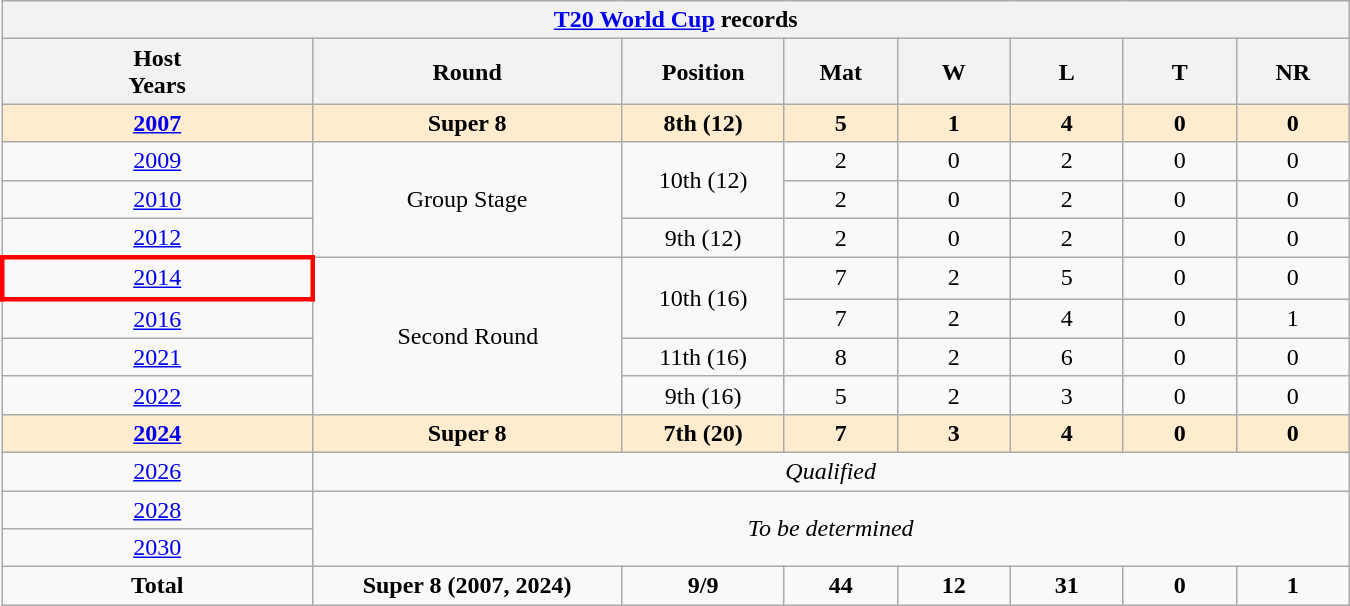<table class="wikitable" style="text-align: center; width:900px">
<tr>
<th colspan="8"><a href='#'>T20 World Cup</a> records</th>
</tr>
<tr>
<th width=150>Host<br>Years</th>
<th width=150>Round</th>
<th width=75>Position</th>
<th width=50>Mat</th>
<th width=50>W</th>
<th width=50>L</th>
<th width=50>T</th>
<th width=50>NR</th>
</tr>
<tr style="background:#ffebcd;">
<td><strong> <a href='#'>2007</a></strong></td>
<td><strong>Super 8</strong></td>
<td><strong>8th (12)</strong></td>
<td><strong>5</strong></td>
<td><strong>1</strong></td>
<td><strong>4</strong></td>
<td><strong>0</strong></td>
<td><strong>0</strong></td>
</tr>
<tr>
<td> <a href='#'>2009</a></td>
<td rowspan="3">Group Stage</td>
<td rowspan="2">10th (12)</td>
<td>2</td>
<td>0</td>
<td>2</td>
<td>0</td>
<td>0</td>
</tr>
<tr>
<td> <a href='#'>2010</a></td>
<td>2</td>
<td>0</td>
<td>2</td>
<td>0</td>
<td>0</td>
</tr>
<tr>
<td> <a href='#'>2012</a></td>
<td>9th (12)</td>
<td>2</td>
<td>0</td>
<td>2</td>
<td>0</td>
<td>0</td>
</tr>
<tr>
<td style="border: 3px solid red"> <a href='#'>2014</a></td>
<td rowspan="4">Second Round</td>
<td rowspan="2">10th (16)</td>
<td>7</td>
<td>2</td>
<td>5</td>
<td>0</td>
<td>0</td>
</tr>
<tr>
<td> <a href='#'>2016</a></td>
<td>7</td>
<td>2</td>
<td>4</td>
<td>0</td>
<td>1</td>
</tr>
<tr>
<td> <a href='#'>2021</a></td>
<td>11th (16)</td>
<td>8</td>
<td>2</td>
<td>6</td>
<td>0</td>
<td>0</td>
</tr>
<tr>
<td> <a href='#'>2022</a></td>
<td>9th (16)</td>
<td>5</td>
<td>2</td>
<td>3</td>
<td>0</td>
<td>0</td>
</tr>
<tr style="background:#ffebcd;">
<td><strong>  <a href='#'>2024</a></strong></td>
<td><strong>Super 8</strong></td>
<td><strong>7th (20)</strong></td>
<td><strong>7</strong></td>
<td><strong>3</strong></td>
<td><strong>4</strong></td>
<td><strong>0</strong></td>
<td><strong>0</strong></td>
</tr>
<tr>
<td>  <a href='#'>2026</a></td>
<td colspan="7"><em>Qualified</em></td>
</tr>
<tr>
<td>  <a href='#'>2028</a></td>
<td colspan="7" rowspan="2"><em>To be determined</em></td>
</tr>
<tr>
<td>    <a href='#'>2030</a></td>
</tr>
<tr>
<td><strong>Total</strong></td>
<td><strong>Super 8 (2007, 2024)</strong></td>
<td><strong>9/9</strong></td>
<td><strong>44</strong></td>
<td><strong>12</strong></td>
<td><strong>31</strong></td>
<td><strong>0</strong></td>
<td><strong>1</strong></td>
</tr>
</table>
